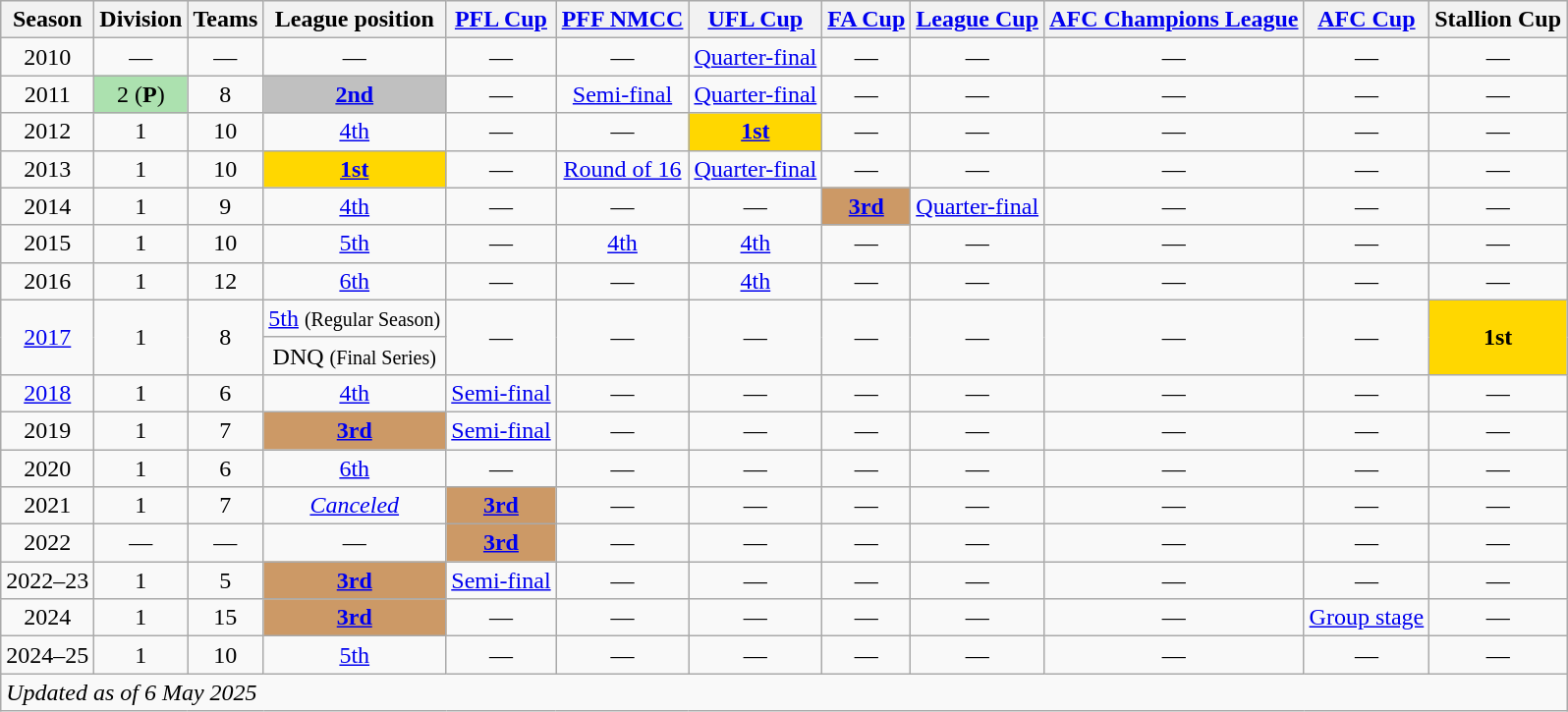<table class="wikitable" style="text-align:center">
<tr bgcolor="#efefef">
<th>Season</th>
<th>Division</th>
<th>Teams</th>
<th>League position</th>
<th><a href='#'>PFL Cup</a></th>
<th><a href='#'>PFF NMCC</a></th>
<th><a href='#'>UFL Cup</a></th>
<th><a href='#'>FA Cup</a></th>
<th><a href='#'>League Cup</a></th>
<th><a href='#'>AFC Champions League</a></th>
<th><a href='#'>AFC Cup</a></th>
<th>Stallion Cup</th>
</tr>
<tr>
<td>2010</td>
<td>—</td>
<td>—</td>
<td>—</td>
<td>—</td>
<td>—</td>
<td><a href='#'>Quarter-final</a></td>
<td>—</td>
<td>—</td>
<td>—</td>
<td>—</td>
<td>—</td>
</tr>
<tr>
<td>2011</td>
<td bgcolor="#ACE1AF">2 (<strong>P</strong>)</td>
<td>8</td>
<td bgcolor="silver"><strong><a href='#'>2nd</a></strong></td>
<td>—</td>
<td><a href='#'>Semi-final</a></td>
<td><a href='#'>Quarter-final</a></td>
<td>—</td>
<td>—</td>
<td>—</td>
<td>—</td>
<td>—</td>
</tr>
<tr>
<td>2012</td>
<td>1</td>
<td>10</td>
<td><a href='#'>4th</a></td>
<td>—</td>
<td>—</td>
<td bgcolor="gold"><strong><a href='#'>1st</a></strong></td>
<td>—</td>
<td>—</td>
<td>—</td>
<td>—</td>
<td>—</td>
</tr>
<tr>
<td>2013</td>
<td>1</td>
<td>10</td>
<td bgcolor="gold"><strong><a href='#'>1st</a></strong></td>
<td>—</td>
<td><a href='#'>Round of 16</a></td>
<td><a href='#'>Quarter-final</a></td>
<td>—</td>
<td>—</td>
<td>—</td>
<td>—</td>
<td>—</td>
</tr>
<tr>
<td>2014</td>
<td>1</td>
<td>9</td>
<td><a href='#'>4th</a></td>
<td>—</td>
<td>—</td>
<td>—</td>
<td bgcolor="#c96"><strong><a href='#'>3rd</a></strong></td>
<td><a href='#'>Quarter-final</a></td>
<td>—</td>
<td>—</td>
<td>—</td>
</tr>
<tr>
<td>2015</td>
<td>1</td>
<td>10</td>
<td><a href='#'>5th</a></td>
<td>—</td>
<td><a href='#'>4th</a></td>
<td><a href='#'>4th</a></td>
<td>—</td>
<td>—</td>
<td>—</td>
<td>—</td>
<td>—</td>
</tr>
<tr>
<td>2016</td>
<td>1</td>
<td>12</td>
<td><a href='#'>6th</a></td>
<td>—</td>
<td>—</td>
<td><a href='#'>4th</a></td>
<td>—</td>
<td>—</td>
<td>—</td>
<td>—</td>
<td>—</td>
</tr>
<tr>
<td rowspan="2"><a href='#'>2017</a></td>
<td rowspan="2">1</td>
<td rowspan="2">8</td>
<td><a href='#'>5th</a> <small>(Regular Season)</small></td>
<td rowspan="2">—</td>
<td rowspan="2">—</td>
<td rowspan="2">—</td>
<td rowspan="2">—</td>
<td rowspan="2">—</td>
<td rowspan="2">—</td>
<td rowspan="2">—</td>
<td rowspan="2" bgcolor="gold"><strong>1st</strong></td>
</tr>
<tr>
<td>DNQ <small>(Final Series)</small></td>
</tr>
<tr>
<td><a href='#'>2018</a></td>
<td>1</td>
<td>6</td>
<td><a href='#'>4th</a></td>
<td><a href='#'>Semi-final</a></td>
<td>—</td>
<td>—</td>
<td>—</td>
<td>—</td>
<td>—</td>
<td>—</td>
<td>—</td>
</tr>
<tr>
<td>2019</td>
<td>1</td>
<td>7</td>
<td bgcolor="#c96"><strong><a href='#'>3rd</a></strong></td>
<td><a href='#'>Semi-final</a></td>
<td>—</td>
<td>—</td>
<td>—</td>
<td>—</td>
<td>—</td>
<td>—</td>
<td>—</td>
</tr>
<tr>
<td>2020</td>
<td>1</td>
<td>6</td>
<td><a href='#'>6th</a></td>
<td>—</td>
<td>—</td>
<td>—</td>
<td>—</td>
<td>—</td>
<td>—</td>
<td>—</td>
<td>—</td>
</tr>
<tr>
<td>2021</td>
<td>1</td>
<td>7</td>
<td><em><a href='#'>Canceled</a></em></td>
<td bgcolor="#c96"><strong><a href='#'>3rd</a></strong></td>
<td>—</td>
<td>—</td>
<td>—</td>
<td>—</td>
<td>—</td>
<td>—</td>
<td>—</td>
</tr>
<tr>
<td>2022</td>
<td>—</td>
<td>—</td>
<td>—</td>
<td bgcolor="#c96"><strong><a href='#'>3rd</a></strong></td>
<td>—</td>
<td>—</td>
<td>—</td>
<td>—</td>
<td>—</td>
<td>—</td>
<td>—</td>
</tr>
<tr>
<td>2022–23</td>
<td>1</td>
<td>5</td>
<td bgcolor="#c96"><strong><a href='#'>3rd</a></strong></td>
<td><a href='#'>Semi-final</a></td>
<td>—</td>
<td>—</td>
<td>—</td>
<td>—</td>
<td>—</td>
<td>—</td>
<td>—</td>
</tr>
<tr>
<td>2024</td>
<td>1</td>
<td>15</td>
<td bgcolor="#c96"><strong><a href='#'>3rd</a></strong></td>
<td>—</td>
<td>—</td>
<td>—</td>
<td>—</td>
<td>—</td>
<td>—</td>
<td><a href='#'>Group stage</a></td>
<td>—</td>
</tr>
<tr>
<td>2024–25</td>
<td>1</td>
<td>10</td>
<td><a href='#'>5th</a></td>
<td>—</td>
<td>—</td>
<td>—</td>
<td>—</td>
<td>—</td>
<td>—</td>
<td>—</td>
<td>—</td>
</tr>
<tr>
<td colspan="12" align="left"><em>Updated as of 6 May 2025</em></td>
</tr>
</table>
